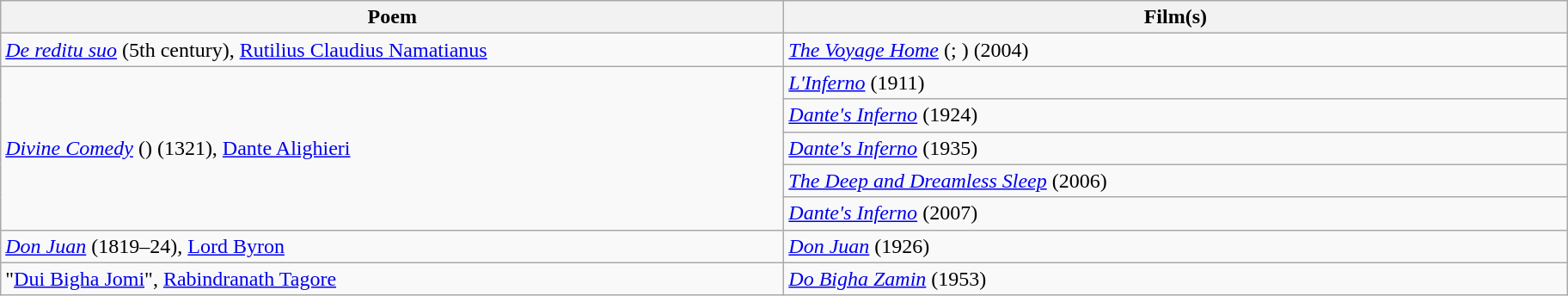<table class="wikitable">
<tr>
<th width="600">Poem</th>
<th width="600">Film(s)</th>
</tr>
<tr>
<td><em><a href='#'>De reditu suo</a></em> (5th century), <a href='#'>Rutilius Claudius Namatianus</a></td>
<td><em><a href='#'>The Voyage Home</a></em> (; ) (2004)</td>
</tr>
<tr>
<td rowspan="5"><em><a href='#'>Divine Comedy</a></em> () (1321), <a href='#'>Dante Alighieri</a></td>
<td><em><a href='#'>L'Inferno</a></em> (1911)</td>
</tr>
<tr>
<td><em><a href='#'>Dante's Inferno</a></em> (1924)</td>
</tr>
<tr>
<td><em><a href='#'>Dante's Inferno</a></em> (1935)</td>
</tr>
<tr>
<td><em><a href='#'>The Deep and Dreamless Sleep</a></em> (2006)</td>
</tr>
<tr>
<td><em><a href='#'>Dante's Inferno</a></em> (2007)</td>
</tr>
<tr>
<td><em><a href='#'>Don Juan</a></em> (1819–24), <a href='#'>Lord Byron</a></td>
<td><em><a href='#'>Don Juan</a></em> (1926)</td>
</tr>
<tr>
<td>"<a href='#'>Dui Bigha Jomi</a>", <a href='#'>Rabindranath Tagore</a></td>
<td><em><a href='#'>Do Bigha Zamin</a></em> (1953)</td>
</tr>
</table>
